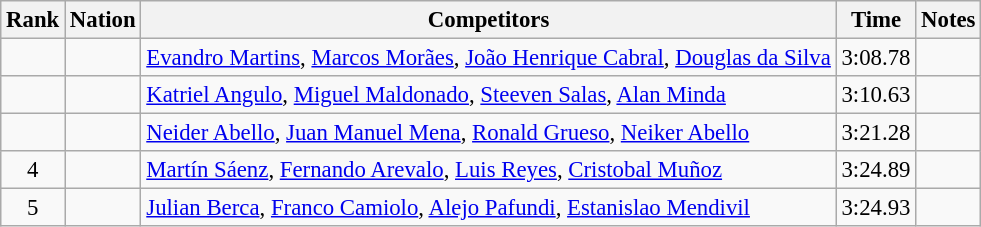<table class="wikitable sortable" style="text-align:center; font-size:95%">
<tr>
<th>Rank</th>
<th>Nation</th>
<th>Competitors</th>
<th>Time</th>
<th>Notes</th>
</tr>
<tr>
<td></td>
<td align=left></td>
<td align=left><a href='#'>Evandro Martins</a>, <a href='#'>Marcos Morães</a>, <a href='#'>João Henrique Cabral</a>, <a href='#'>Douglas da Silva</a></td>
<td>3:08.78</td>
<td></td>
</tr>
<tr>
<td></td>
<td align=left></td>
<td align=left><a href='#'>Katriel Angulo</a>, <a href='#'>Miguel Maldonado</a>, <a href='#'>Steeven Salas</a>, <a href='#'>Alan Minda</a></td>
<td>3:10.63</td>
<td></td>
</tr>
<tr>
<td></td>
<td align=left></td>
<td align=left><a href='#'>Neider Abello</a>, <a href='#'>Juan Manuel Mena</a>, <a href='#'>Ronald Grueso</a>, <a href='#'>Neiker Abello</a></td>
<td>3:21.28</td>
<td></td>
</tr>
<tr>
<td>4</td>
<td align=left></td>
<td align=left><a href='#'>Martín Sáenz</a>, <a href='#'>Fernando Arevalo</a>, <a href='#'>Luis Reyes</a>, <a href='#'>Cristobal Muñoz</a></td>
<td>3:24.89</td>
<td></td>
</tr>
<tr>
<td>5</td>
<td align=left></td>
<td align=left><a href='#'>Julian Berca</a>, <a href='#'>Franco Camiolo</a>, <a href='#'>Alejo Pafundi</a>, <a href='#'>Estanislao Mendivil</a></td>
<td>3:24.93</td>
<td></td>
</tr>
</table>
